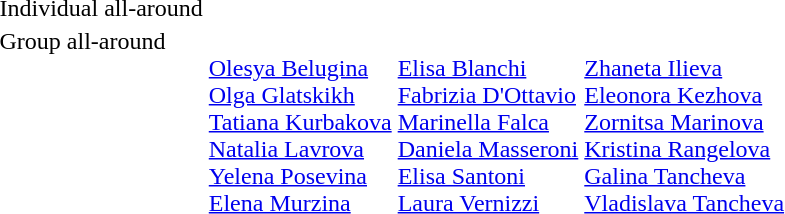<table>
<tr valign="top">
<td>Individual all-around<br></td>
<td></td>
<td></td>
<td></td>
</tr>
<tr valign="top">
<td>Group all-around<br></td>
<td><br><a href='#'>Olesya Belugina</a><br><a href='#'>Olga Glatskikh</a><br><a href='#'>Tatiana Kurbakova</a><br><a href='#'>Natalia Lavrova</a><br><a href='#'>Yelena Posevina</a><br><a href='#'>Elena Murzina</a></td>
<td><br><a href='#'>Elisa Blanchi</a><br><a href='#'>Fabrizia D'Ottavio</a><br><a href='#'>Marinella Falca</a><br><a href='#'>Daniela Masseroni</a><br><a href='#'>Elisa Santoni</a><br><a href='#'>Laura Vernizzi</a></td>
<td><br><a href='#'>Zhaneta Ilieva</a><br><a href='#'>Eleonora Kezhova</a><br><a href='#'>Zornitsa Marinova</a><br><a href='#'>Kristina Rangelova</a><br><a href='#'>Galina Tancheva</a><br><a href='#'>Vladislava Tancheva</a></td>
</tr>
</table>
